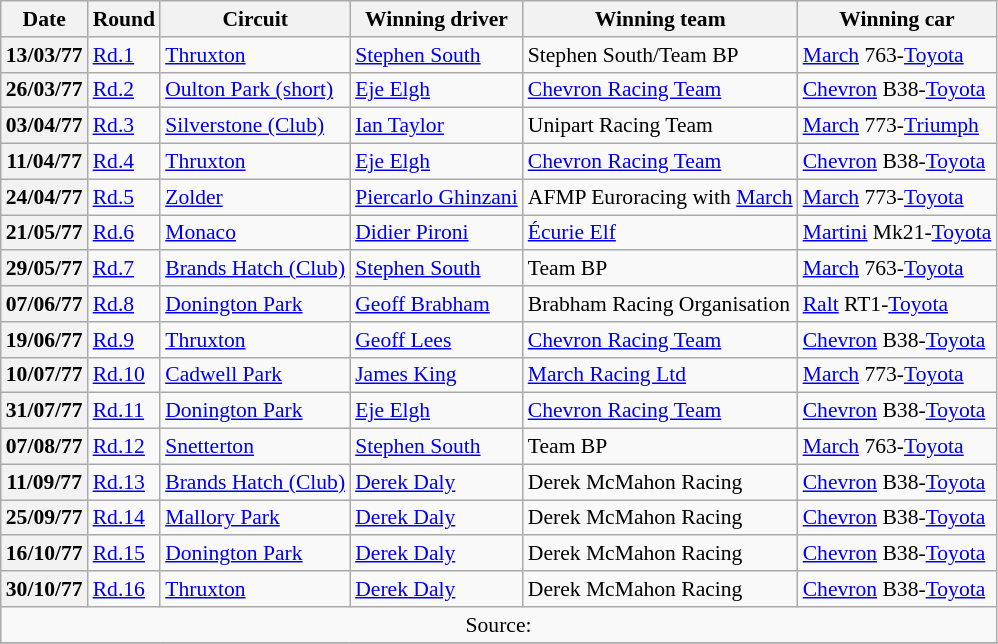<table class="wikitable" style="font-size: 90%;">
<tr>
<th>Date</th>
<th>Round</th>
<th>Circuit</th>
<th>Winning driver</th>
<th>Winning team</th>
<th>Winning car</th>
</tr>
<tr>
<th>13/03/77</th>
<td><a href='#'>Rd.1</a></td>
<td> <a href='#'>Thruxton</a></td>
<td> <a href='#'>Stephen South</a></td>
<td>Stephen South/Team BP</td>
<td><a href='#'>March</a> 763-<a href='#'>Toyota</a></td>
</tr>
<tr>
<th>26/03/77</th>
<td><a href='#'>Rd.2</a></td>
<td> <a href='#'>Oulton Park (short)</a></td>
<td> <a href='#'>Eje Elgh</a></td>
<td><a href='#'>Chevron Racing Team</a></td>
<td><a href='#'>Chevron</a> B38-<a href='#'>Toyota</a></td>
</tr>
<tr>
<th>03/04/77</th>
<td><a href='#'>Rd.3</a></td>
<td> <a href='#'>Silverstone (Club)</a></td>
<td> <a href='#'>Ian Taylor</a></td>
<td>Unipart Racing Team</td>
<td><a href='#'>March</a> 773-<a href='#'>Triumph</a></td>
</tr>
<tr>
<th>11/04/77</th>
<td><a href='#'>Rd.4</a></td>
<td> <a href='#'>Thruxton</a></td>
<td> <a href='#'>Eje Elgh</a></td>
<td><a href='#'>Chevron Racing Team</a></td>
<td><a href='#'>Chevron</a> B38-<a href='#'>Toyota</a></td>
</tr>
<tr>
<th>24/04/77</th>
<td><a href='#'>Rd.5</a></td>
<td> <a href='#'>Zolder</a></td>
<td> <a href='#'>Piercarlo Ghinzani</a></td>
<td>AFMP Euroracing with <a href='#'>March</a></td>
<td><a href='#'>March</a> 773-<a href='#'>Toyota</a></td>
</tr>
<tr>
<th>21/05/77</th>
<td><a href='#'>Rd.6</a></td>
<td> <a href='#'>Monaco</a></td>
<td> <a href='#'>Didier Pironi</a></td>
<td><a href='#'>Écurie Elf</a></td>
<td><a href='#'>Martini</a> Mk21-<a href='#'>Toyota</a></td>
</tr>
<tr>
<th>29/05/77</th>
<td><a href='#'>Rd.7</a></td>
<td> <a href='#'>Brands Hatch (Club)</a></td>
<td> <a href='#'>Stephen South</a></td>
<td>Team BP</td>
<td><a href='#'>March</a> 763-<a href='#'>Toyota</a></td>
</tr>
<tr>
<th>07/06/77</th>
<td><a href='#'>Rd.8</a></td>
<td> <a href='#'>Donington Park</a></td>
<td> <a href='#'>Geoff Brabham</a></td>
<td>Brabham Racing Organisation</td>
<td><a href='#'>Ralt</a> RT1-<a href='#'>Toyota</a></td>
</tr>
<tr>
<th>19/06/77</th>
<td><a href='#'>Rd.9</a></td>
<td> <a href='#'>Thruxton</a></td>
<td> <a href='#'>Geoff Lees</a></td>
<td><a href='#'>Chevron Racing Team</a></td>
<td><a href='#'>Chevron</a> B38-<a href='#'>Toyota</a></td>
</tr>
<tr>
<th>10/07/77</th>
<td><a href='#'>Rd.10</a></td>
<td> <a href='#'>Cadwell Park</a></td>
<td> <a href='#'>James King</a></td>
<td><a href='#'>March Racing Ltd</a></td>
<td><a href='#'>March</a> 773-<a href='#'>Toyota</a></td>
</tr>
<tr>
<th>31/07/77</th>
<td><a href='#'>Rd.11</a></td>
<td> <a href='#'>Donington Park</a></td>
<td> <a href='#'>Eje Elgh</a></td>
<td><a href='#'>Chevron Racing Team</a></td>
<td><a href='#'>Chevron</a> B38-<a href='#'>Toyota</a></td>
</tr>
<tr>
<th>07/08/77</th>
<td><a href='#'>Rd.12</a></td>
<td> <a href='#'>Snetterton</a></td>
<td> <a href='#'>Stephen South</a></td>
<td>Team BP</td>
<td><a href='#'>March</a> 763-<a href='#'>Toyota</a></td>
</tr>
<tr>
<th>11/09/77</th>
<td><a href='#'>Rd.13</a></td>
<td> <a href='#'>Brands Hatch (Club)</a></td>
<td> <a href='#'>Derek Daly</a></td>
<td>Derek McMahon Racing</td>
<td><a href='#'>Chevron</a> B38-<a href='#'>Toyota</a></td>
</tr>
<tr>
<th>25/09/77</th>
<td><a href='#'>Rd.14</a></td>
<td> <a href='#'>Mallory Park</a></td>
<td> <a href='#'>Derek Daly</a></td>
<td>Derek McMahon Racing</td>
<td><a href='#'>Chevron</a> B38-<a href='#'>Toyota</a></td>
</tr>
<tr>
<th>16/10/77</th>
<td><a href='#'>Rd.15</a></td>
<td> <a href='#'>Donington Park</a></td>
<td> <a href='#'>Derek Daly</a></td>
<td>Derek McMahon Racing</td>
<td><a href='#'>Chevron</a> B38-<a href='#'>Toyota</a></td>
</tr>
<tr>
<th>30/10/77</th>
<td><a href='#'>Rd.16</a></td>
<td> <a href='#'>Thruxton</a></td>
<td> <a href='#'>Derek Daly</a></td>
<td>Derek McMahon Racing</td>
<td><a href='#'>Chevron</a> B38-<a href='#'>Toyota</a></td>
</tr>
<tr>
<td colspan=6 align=center>Source:</td>
</tr>
<tr>
</tr>
</table>
